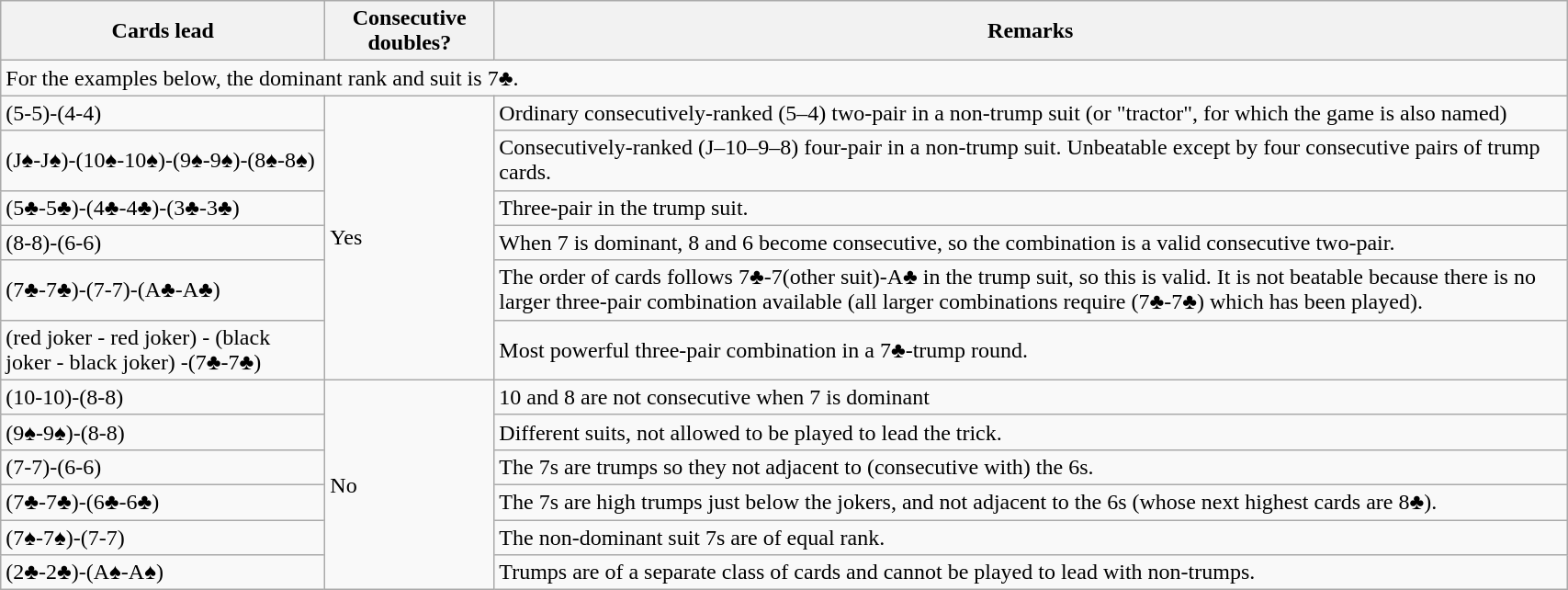<table class="wikitable" width="90%">
<tr>
<th>Cards lead</th>
<th>Consecutive doubles?</th>
<th>Remarks</th>
</tr>
<tr>
<td colspan=3>For the examples below, the dominant rank and suit is 7♣.</td>
</tr>
<tr>
<td>(5-5)-(4-4)</td>
<td rowspan=6>Yes</td>
<td>Ordinary consecutively-ranked (5–4) two-pair in a non-trump suit (or "tractor", for which the game is also named)</td>
</tr>
<tr>
<td>(J♠-J♠)-(10♠-10♠)-(9♠-9♠)-(8♠-8♠)</td>
<td>Consecutively-ranked (J–10–9–8) four-pair in a non-trump suit. Unbeatable except by four consecutive pairs of trump cards.</td>
</tr>
<tr>
<td>(5♣-5♣)-(4♣-4♣)-(3♣-3♣)</td>
<td>Three-pair in the trump suit.</td>
</tr>
<tr>
<td>(8-8)-(6-6)</td>
<td>When 7 is dominant, 8 and 6 become consecutive, so the combination is a valid consecutive two-pair.</td>
</tr>
<tr>
<td>(7♣-7♣)-(7-7)-(A♣-A♣)</td>
<td>The order of cards follows 7♣-7(other suit)-A♣ in the trump suit, so this is valid. It is not beatable because there is no larger three-pair combination available (all larger combinations require (7♣-7♣) which has been played).</td>
</tr>
<tr>
<td>(<span>red</span> joker - <span>red</span> joker) - (black joker - black joker) -(7♣-7♣)</td>
<td>Most powerful three-pair combination in a 7♣-trump round.</td>
</tr>
<tr>
<td>(10-10)-(8-8)</td>
<td rowspan=6>No</td>
<td>10 and 8 are not consecutive when 7 is dominant</td>
</tr>
<tr>
<td>(9♠-9♠)-(8-8)</td>
<td>Different suits, not allowed to be played to lead the trick.</td>
</tr>
<tr>
<td>(7-7)-(6-6)</td>
<td>The 7s are trumps so they not adjacent to (consecutive with) the 6s.</td>
</tr>
<tr>
<td>(7♣-7♣)-(6♣-6♣)</td>
<td>The 7s are high trumps just below the jokers, and not adjacent to the 6s (whose next highest cards are 8♣).</td>
</tr>
<tr>
<td>(7♠-7♠)-(7-7)</td>
<td>The non-dominant suit 7s are of equal rank.</td>
</tr>
<tr>
<td>(2♣-2♣)-(A♠-A♠)</td>
<td>Trumps are of a separate class of cards and cannot be played to lead with non-trumps.</td>
</tr>
</table>
